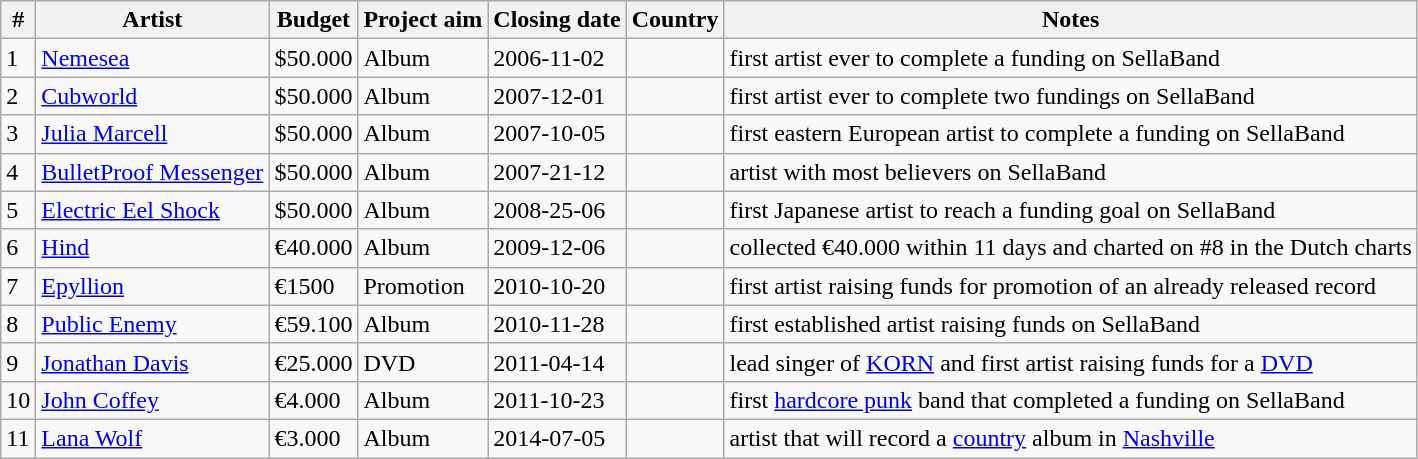<table class="wikitable sortable">
<tr>
<th>#</th>
<th>Artist</th>
<th>Budget</th>
<th>Project aim</th>
<th>Closing date</th>
<th>Country</th>
<th>Notes</th>
</tr>
<tr>
<td>1</td>
<td><a href='#'>Nemesea</a></td>
<td>$50.000</td>
<td>Album</td>
<td>2006-11-02</td>
<td></td>
<td>first artist ever to complete a funding on SellaBand</td>
</tr>
<tr>
<td>2</td>
<td><a href='#'>Cubworld</a></td>
<td>$50.000</td>
<td>Album</td>
<td>2007-12-01</td>
<td></td>
<td>first artist ever to complete two fundings on SellaBand</td>
</tr>
<tr>
<td>3</td>
<td><a href='#'>Julia Marcell</a></td>
<td>$50.000</td>
<td>Album</td>
<td>2007-10-05</td>
<td></td>
<td>first eastern European artist to complete a funding on SellaBand</td>
</tr>
<tr>
<td>4</td>
<td><a href='#'>BulletProof Messenger</a></td>
<td>$50.000</td>
<td>Album</td>
<td>2007-21-12</td>
<td></td>
<td>artist with most believers on SellaBand</td>
</tr>
<tr>
<td>5</td>
<td><a href='#'>Electric Eel Shock</a></td>
<td>$50.000</td>
<td>Album</td>
<td>2008-25-06</td>
<td></td>
<td>first Japanese artist to reach a funding goal on SellaBand</td>
</tr>
<tr>
<td>6</td>
<td><a href='#'>Hind</a></td>
<td>€40.000</td>
<td>Album</td>
<td>2009-12-06</td>
<td></td>
<td>collected €40.000 within 11 days and charted on #8 in the Dutch charts</td>
</tr>
<tr>
<td>7</td>
<td><a href='#'>Epyllion</a></td>
<td>€1500</td>
<td>Promotion</td>
<td>2010-10-20</td>
<td></td>
<td>first artist raising funds for promotion of an already released record</td>
</tr>
<tr>
<td>8</td>
<td><a href='#'>Public Enemy</a></td>
<td>€59.100</td>
<td>Album</td>
<td>2010-11-28</td>
<td></td>
<td>first established artist raising funds on SellaBand</td>
</tr>
<tr>
<td>9</td>
<td><a href='#'>Jonathan Davis</a></td>
<td>€25.000</td>
<td>DVD</td>
<td>2011-04-14</td>
<td></td>
<td>lead singer of <a href='#'>KORN</a> and first artist raising funds for a <a href='#'>DVD</a></td>
</tr>
<tr>
<td>10</td>
<td><a href='#'>John Coffey</a></td>
<td>€4.000</td>
<td>Album</td>
<td>2011-10-23</td>
<td></td>
<td>first <a href='#'>hardcore punk</a> band that completed a funding on SellaBand</td>
</tr>
<tr>
<td>11</td>
<td><a href='#'>Lana Wolf</a></td>
<td>€3.000</td>
<td>Album</td>
<td>2014-07-05</td>
<td></td>
<td>artist that will record a <a href='#'>country</a> album in <a href='#'>Nashville</a></td>
</tr>
</table>
